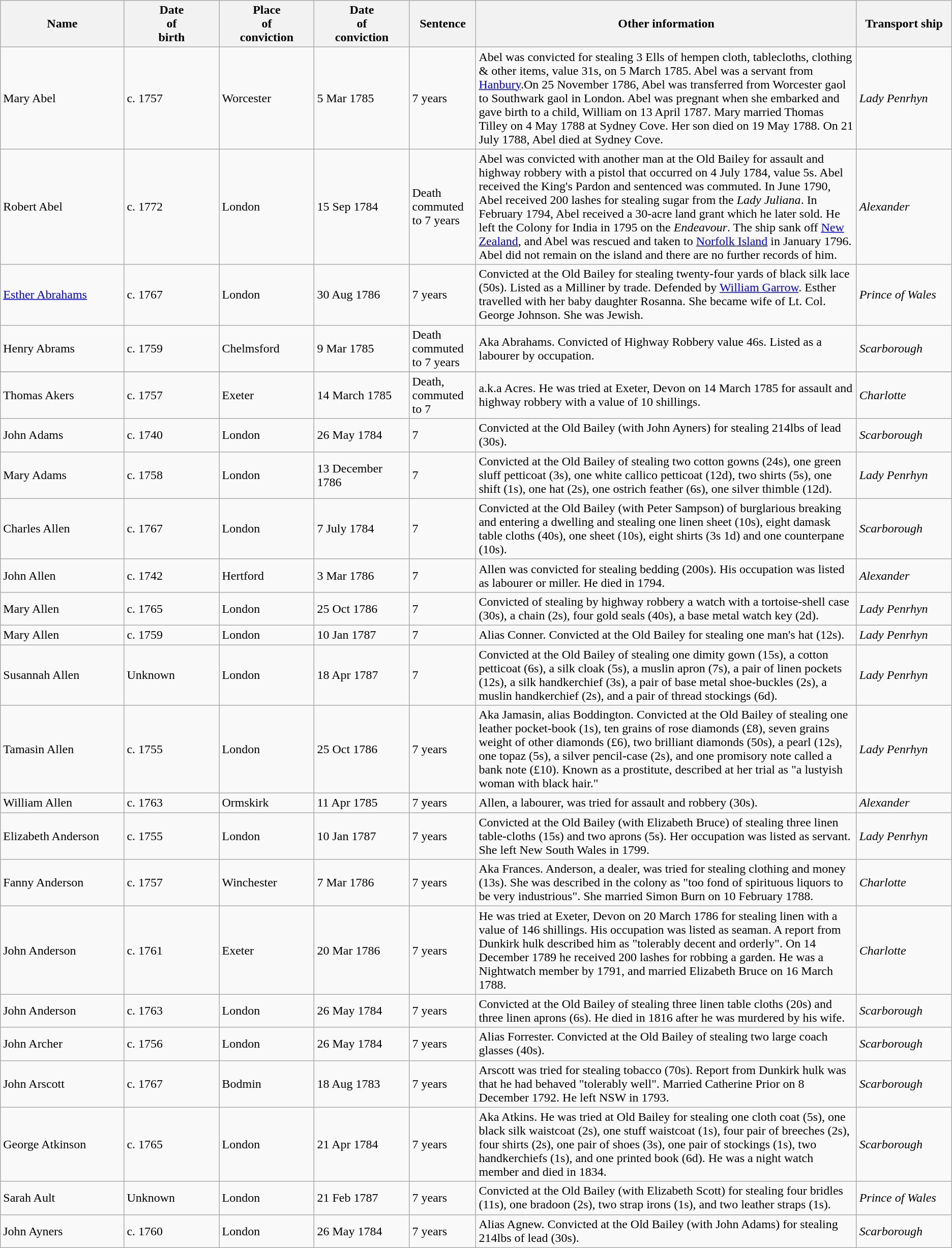<table class="wikitable sortable plainrowheaders" style="width=1024px;">
<tr>
<th style="width: 13%;">Name</th>
<th style="width: 10%;">Date<br>of<br>birth</th>
<th style="width: 10%;">Place<br>of<br>conviction</th>
<th style="width: 10%;">Date<br>of<br>conviction</th>
<th style="width: 7%;">Sentence</th>
<th style="width: 40%;">Other information</th>
<th style="width: 10%;">Transport ship</th>
</tr>
<tr>
<td data-sort-value="Abel, Mary">Mary Abel</td>
<td>c. 1757</td>
<td>Worcester</td>
<td>5 Mar 1785</td>
<td>7 years</td>
<td>Abel was convicted for stealing 3 Ells of hempen cloth, tablecloths, clothing & other items, value 31s, on 5 March 1785. Abel was a servant from <a href='#'>Hanbury</a>.On 25 November 1786, Abel was transferred from Worcester gaol to Southwark gaol in London. Abel was pregnant when she embarked and gave birth to a child, William on 13 April 1787. Mary married Thomas Tilley on 4 May 1788 at Sydney Cove. Her son died on 19 May 1788. On 21 July 1788, Abel died at Sydney Cove.</td>
<td><em>Lady Penrhyn</em></td>
</tr>
<tr>
<td data-sort-value="Abel, Robert">Robert Abel</td>
<td>c. 1772</td>
<td>London</td>
<td>15 Sep 1784</td>
<td>Death commuted to 7 years</td>
<td>Abel was convicted with another man at the Old Bailey for assault and highway robbery with a pistol that occurred on 4 July 1784, value 5s. Abel received the King's Pardon and sentenced was commuted. In June 1790, Abel received 200 lashes for stealing sugar from the <em>Lady Juliana</em>. In February 1794, Abel received a 30-acre land grant which he later sold. He left the Colony for India in 1795 on the <em>Endeavour</em>. The ship sank off <a href='#'>New Zealand</a>, and Abel was rescued and taken to <a href='#'>Norfolk Island</a> in January 1796. Abel did not remain on the island and there are no further records of him.</td>
<td><em>Alexander</em></td>
</tr>
<tr>
<td data-sort-value="Abrahams, Esther"><a href='#'>Esther Abrahams</a></td>
<td>c. 1767</td>
<td>London</td>
<td>30 Aug 1786</td>
<td>7 years</td>
<td>Convicted at the Old Bailey for stealing twenty-four yards of black silk lace (50s). Listed as a Milliner by trade. Defended by <a href='#'>William Garrow</a>. Esther travelled with her baby daughter Rosanna. She became wife of Lt. Col. George Johnson. She was Jewish.</td>
<td><em>Prince of Wales</em></td>
</tr>
<tr>
<td data-sort-value="Abrams, Henry">Henry Abrams</td>
<td>c. 1759</td>
<td>Chelmsford</td>
<td>9 Mar 1785</td>
<td>Death commuted to 7 years</td>
<td>Aka Abrahams. Convicted of Highway Robbery value 46s. Listed as a labourer by occupation.</td>
<td><em>Scarborough</em></td>
</tr>
<tr>
</tr>
<tr>
<td data-sort-value="AKERS, Thomas">Thomas Akers</td>
<td>c. 1757</td>
<td>Exeter</td>
<td>14 March 1785</td>
<td>Death, commuted to 7</td>
<td>a.k.a Acres. He was tried at Exeter, Devon on 14 March 1785 for assault and highway robbery with a value of 10 shillings.</td>
<td><em>Charlotte</em></td>
</tr>
<tr>
<td data-sort-value="Adams, John">John Adams</td>
<td>c. 1740</td>
<td>London</td>
<td>26 May 1784</td>
<td>7</td>
<td>Convicted at the Old Bailey (with John Ayners) for stealing 214lbs of lead (30s).</td>
<td><em>Scarborough</em></td>
</tr>
<tr>
<td data-sort-value="Adams, Mary">Mary Adams</td>
<td>c. 1758</td>
<td>London</td>
<td>13 December 1786</td>
<td>7</td>
<td>Convicted at the Old Bailey of stealing two cotton gowns (24s), one green sluff petticoat (3s), one white callico petticoat (12d), two shirts (5s), one shift (1s), one hat (2s), one ostrich feather (6s), one silver thimble (12d).</td>
<td><em>Lady Penrhyn</em></td>
</tr>
<tr>
<td data-sort-value="Allen, Charles">Charles Allen</td>
<td>c. 1767</td>
<td>London</td>
<td>7 July 1784</td>
<td>7</td>
<td>Convicted at the Old Bailey (with Peter Sampson) of burglarious breaking and entering a dwelling and stealing one linen sheet (10s), eight damask table cloths (40s), one sheet (10s), eight shirts (3s 1d) and one counterpane (10s).</td>
<td><em>Scarborough</em></td>
</tr>
<tr>
<td data-sort-value="Allen, John">John Allen</td>
<td>c. 1742</td>
<td>Hertford</td>
<td>3 Mar 1786</td>
<td>7</td>
<td>Allen was convicted for stealing bedding (200s). His occupation was listed as labourer or miller. He died in 1794.</td>
<td><em>Alexander</em></td>
</tr>
<tr>
<td data-sort-value="Allen, Mary">Mary Allen</td>
<td>c. 1765</td>
<td>London</td>
<td>25 Oct 1786</td>
<td>7</td>
<td>Convicted of stealing by highway robbery a watch with a tortoise-shell case (30s), a chain (2s), four gold seals (40s), a base metal watch key (2d).</td>
<td><em>Lady Penrhyn</em></td>
</tr>
<tr>
<td data-sort-value="Allen, Mary">Mary Allen</td>
<td>c. 1759</td>
<td>London</td>
<td>10 Jan 1787</td>
<td>7</td>
<td>Alias Conner. Convicted at the Old Bailey for stealing one man's hat (12s).</td>
<td><em>Lady Penrhyn</em></td>
</tr>
<tr>
<td data-sort-value="Allen, Susannah">Susannah Allen</td>
<td>Unknown</td>
<td>London</td>
<td>18 Apr 1787</td>
<td>7</td>
<td>Convicted at the Old Bailey of stealing one dimity gown (15s), a cotton petticoat (6s), a silk cloak (5s), a muslin apron (7s), a pair of linen pockets (12s), a silk handkerchief (3s), a pair of base metal shoe-buckles (2s), a muslin handkerchief (2s), and a pair of thread stockings (6d).</td>
<td><em>Lady Penrhyn</em></td>
</tr>
<tr>
<td data-sort-value="Allen, Tamasin">Tamasin Allen</td>
<td>c. 1755</td>
<td>London</td>
<td>25 Oct 1786</td>
<td>7 years</td>
<td>Aka Jamasin, alias Boddington. Convicted at the Old Bailey of stealing one leather pocket-book (1s), ten grains of rose diamonds (£8), seven grains weight of other diamonds (£6), two brilliant diamonds (50s), a pearl (12s), one topaz (5s), a silver pencil-case (2s), and one promisory note called a bank note (£10). Known as a prostitute, described at her trial as "a lustyish woman with black hair."</td>
<td><em>Lady Penrhyn</em></td>
</tr>
<tr>
<td data-sort-value="Allen, William">William Allen</td>
<td>c. 1763</td>
<td>Ormskirk</td>
<td>11 Apr 1785</td>
<td>7 years</td>
<td>Allen, a labourer, was tried for assault and robbery (30s).</td>
<td><em>Alexander</em></td>
</tr>
<tr>
<td data-sort-value="Anderson, Elizabeth">Elizabeth Anderson</td>
<td>c. 1755</td>
<td>London</td>
<td>10 Jan 1787</td>
<td>7 years</td>
<td>Convicted at the Old Bailey (with Elizabeth Bruce) of stealing three linen table-cloths (15s) and two aprons (5s). Her occupation was listed as servant. She left New South Wales in 1799.</td>
<td><em>Lady Penrhyn</em></td>
</tr>
<tr>
<td data-sort-value="Anderson, Fanny">Fanny Anderson</td>
<td>c. 1757</td>
<td>Winchester</td>
<td>7 Mar 1786</td>
<td>7 years</td>
<td>Aka Frances. Anderson, a dealer, was tried for stealing clothing and money (13s). She was described in the colony as "too fond of spirituous liquors to be very industrious". She married Simon Burn on 10 February 1788.</td>
<td><em>Charlotte</em></td>
</tr>
<tr>
<td data-sort-value="Anderson, John">John Anderson</td>
<td>c. 1761</td>
<td>Exeter</td>
<td>20 Mar 1786</td>
<td>7 years</td>
<td>He was tried at Exeter, Devon on 20 March 1786 for stealing linen with a value of 146 shillings. His occupation was listed as seaman. A report from Dunkirk hulk described him as "tolerably decent and orderly". On 14 December 1789 he received 200 lashes for robbing a garden. He was a Nightwatch member by 1791, and married Elizabeth Bruce on 16 March 1788.</td>
<td><em>Charlotte</em></td>
</tr>
<tr>
<td data-sort-value="Anderson, John">John Anderson</td>
<td>c. 1763</td>
<td>London</td>
<td>26 May 1784</td>
<td>7 years</td>
<td>Convicted at the Old Bailey of stealing three linen table cloths (20s) and three linen aprons (6s). He died in 1816 after he was murdered by his wife.</td>
<td><em>Scarborough</em></td>
</tr>
<tr>
<td data-sort-value="Archer, John">John Archer</td>
<td>c. 1756</td>
<td>London</td>
<td>26 May 1784</td>
<td>7 years</td>
<td>Alias Forrester. Convicted at the Old Bailey of stealing two large coach glasses (40s).</td>
<td><em>Scarborough</em></td>
</tr>
<tr>
<td data-sort-value="Arscott, John">John Arscott</td>
<td>c. 1767</td>
<td>Bodmin</td>
<td>18 Aug 1783</td>
<td>7 years</td>
<td>Arscott was tried for stealing tobacco (70s). Report from Dunkirk hulk was that he had behaved "tolerably well". Married Catherine Prior on 8 December 1792. He left NSW in 1793.</td>
<td><em>Scarborough</em></td>
</tr>
<tr>
<td data-sort-value="Atkinson, George">George Atkinson</td>
<td>c. 1765</td>
<td>London</td>
<td>21 Apr 1784</td>
<td>7 years</td>
<td>Aka Atkins. He was tried at Old Bailey for stealing one cloth coat (5s), one black silk waistcoat (2s), one stuff waistcoat (1s), four pair of breeches (2s), four shirts (2s), one pair of shoes (3s), one pair of stockings (1s), two handkerchiefs (1s), and one printed book (6d). He was a night watch member and died in 1834.</td>
<td><em>Scarborough</em></td>
</tr>
<tr>
<td data-sort-value="Ault, Sarah">Sarah Ault</td>
<td>Unknown</td>
<td>London</td>
<td>21 Feb 1787</td>
<td>7 years</td>
<td>Convicted at the Old Bailey (with Elizabeth Scott) for stealing four bridles (11s), one bradoon (2s), two strap irons (1s), and two leather straps (1s).</td>
<td><em>Prince of Wales</em></td>
</tr>
<tr>
<td data-sort-value="Ayners, John">John Ayners</td>
<td>c. 1760</td>
<td>London</td>
<td>26 May 1784</td>
<td>7 years</td>
<td>Alias Agnew. Convicted at the Old Bailey (with John Adams) for stealing 214lbs of lead (30s).</td>
<td><em>Scarborough</em></td>
</tr>
</table>
